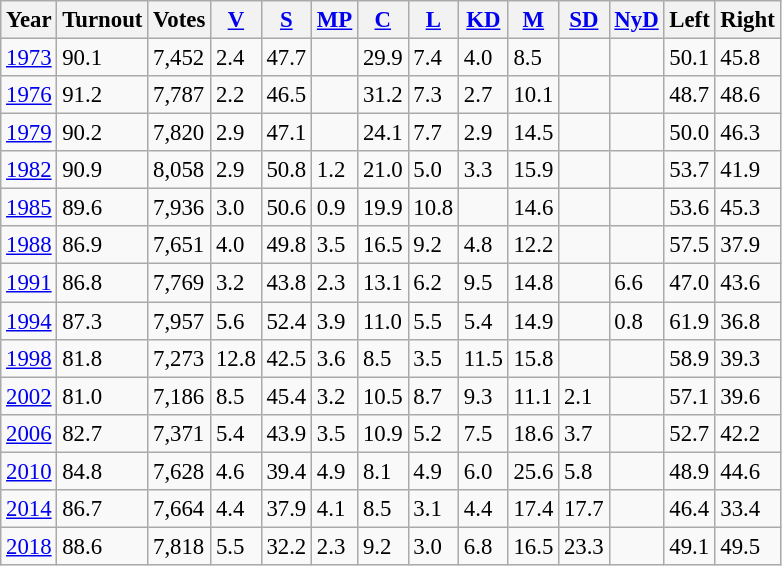<table class="wikitable sortable" style="font-size: 95%;">
<tr>
<th>Year</th>
<th>Turnout</th>
<th>Votes</th>
<th><a href='#'>V</a></th>
<th><a href='#'>S</a></th>
<th><a href='#'>MP</a></th>
<th><a href='#'>C</a></th>
<th><a href='#'>L</a></th>
<th><a href='#'>KD</a></th>
<th><a href='#'>M</a></th>
<th><a href='#'>SD</a></th>
<th><a href='#'>NyD</a></th>
<th>Left</th>
<th>Right</th>
</tr>
<tr>
<td><a href='#'>1973</a></td>
<td>90.1</td>
<td>7,452</td>
<td>2.4</td>
<td>47.7</td>
<td></td>
<td>29.9</td>
<td>7.4</td>
<td>4.0</td>
<td>8.5</td>
<td></td>
<td></td>
<td>50.1</td>
<td>45.8</td>
</tr>
<tr>
<td><a href='#'>1976</a></td>
<td>91.2</td>
<td>7,787</td>
<td>2.2</td>
<td>46.5</td>
<td></td>
<td>31.2</td>
<td>7.3</td>
<td>2.7</td>
<td>10.1</td>
<td></td>
<td></td>
<td>48.7</td>
<td>48.6</td>
</tr>
<tr>
<td><a href='#'>1979</a></td>
<td>90.2</td>
<td>7,820</td>
<td>2.9</td>
<td>47.1</td>
<td></td>
<td>24.1</td>
<td>7.7</td>
<td>2.9</td>
<td>14.5</td>
<td></td>
<td></td>
<td>50.0</td>
<td>46.3</td>
</tr>
<tr>
<td><a href='#'>1982</a></td>
<td>90.9</td>
<td>8,058</td>
<td>2.9</td>
<td>50.8</td>
<td>1.2</td>
<td>21.0</td>
<td>5.0</td>
<td>3.3</td>
<td>15.9</td>
<td></td>
<td></td>
<td>53.7</td>
<td>41.9</td>
</tr>
<tr>
<td><a href='#'>1985</a></td>
<td>89.6</td>
<td>7,936</td>
<td>3.0</td>
<td>50.6</td>
<td>0.9</td>
<td>19.9</td>
<td>10.8</td>
<td></td>
<td>14.6</td>
<td></td>
<td></td>
<td>53.6</td>
<td>45.3</td>
</tr>
<tr>
<td><a href='#'>1988</a></td>
<td>86.9</td>
<td>7,651</td>
<td>4.0</td>
<td>49.8</td>
<td>3.5</td>
<td>16.5</td>
<td>9.2</td>
<td>4.8</td>
<td>12.2</td>
<td></td>
<td></td>
<td>57.5</td>
<td>37.9</td>
</tr>
<tr>
<td><a href='#'>1991</a></td>
<td>86.8</td>
<td>7,769</td>
<td>3.2</td>
<td>43.8</td>
<td>2.3</td>
<td>13.1</td>
<td>6.2</td>
<td>9.5</td>
<td>14.8</td>
<td></td>
<td>6.6</td>
<td>47.0</td>
<td>43.6</td>
</tr>
<tr>
<td><a href='#'>1994</a></td>
<td>87.3</td>
<td>7,957</td>
<td>5.6</td>
<td>52.4</td>
<td>3.9</td>
<td>11.0</td>
<td>5.5</td>
<td>5.4</td>
<td>14.9</td>
<td></td>
<td>0.8</td>
<td>61.9</td>
<td>36.8</td>
</tr>
<tr>
<td><a href='#'>1998</a></td>
<td>81.8</td>
<td>7,273</td>
<td>12.8</td>
<td>42.5</td>
<td>3.6</td>
<td>8.5</td>
<td>3.5</td>
<td>11.5</td>
<td>15.8</td>
<td></td>
<td></td>
<td>58.9</td>
<td>39.3</td>
</tr>
<tr>
<td><a href='#'>2002</a></td>
<td>81.0</td>
<td>7,186</td>
<td>8.5</td>
<td>45.4</td>
<td>3.2</td>
<td>10.5</td>
<td>8.7</td>
<td>9.3</td>
<td>11.1</td>
<td>2.1</td>
<td></td>
<td>57.1</td>
<td>39.6</td>
</tr>
<tr>
<td><a href='#'>2006</a></td>
<td>82.7</td>
<td>7,371</td>
<td>5.4</td>
<td>43.9</td>
<td>3.5</td>
<td>10.9</td>
<td>5.2</td>
<td>7.5</td>
<td>18.6</td>
<td>3.7</td>
<td></td>
<td>52.7</td>
<td>42.2</td>
</tr>
<tr>
<td><a href='#'>2010</a></td>
<td>84.8</td>
<td>7,628</td>
<td>4.6</td>
<td>39.4</td>
<td>4.9</td>
<td>8.1</td>
<td>4.9</td>
<td>6.0</td>
<td>25.6</td>
<td>5.8</td>
<td></td>
<td>48.9</td>
<td>44.6</td>
</tr>
<tr>
<td><a href='#'>2014</a></td>
<td>86.7</td>
<td>7,664</td>
<td>4.4</td>
<td>37.9</td>
<td>4.1</td>
<td>8.5</td>
<td>3.1</td>
<td>4.4</td>
<td>17.4</td>
<td>17.7</td>
<td></td>
<td>46.4</td>
<td>33.4</td>
</tr>
<tr>
<td><a href='#'>2018</a></td>
<td>88.6</td>
<td>7,818</td>
<td>5.5</td>
<td>32.2</td>
<td>2.3</td>
<td>9.2</td>
<td>3.0</td>
<td>6.8</td>
<td>16.5</td>
<td>23.3</td>
<td></td>
<td>49.1</td>
<td>49.5</td>
</tr>
</table>
